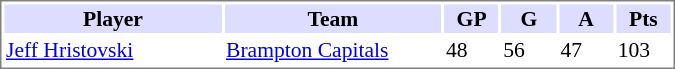<table cellpadding="0">
<tr align="left" style="vertical-align: top">
<td></td>
<td><br><table cellpadding="1" width="450px" style="font-size: 90%; border: 1px solid gray;">
<tr>
<th bgcolor="#DDDDFF" width="30%">Player</th>
<th bgcolor="#DDDDFF" width="30%">Team</th>
<th bgcolor="#DDDDFF" width="7.5%">GP</th>
<th bgcolor="#DDDDFF" width="7.5%">G</th>
<th bgcolor="#DDDDFF" width="7.5%">A</th>
<th bgcolor="#DDDDFF" width="7.5%">Pts</th>
</tr>
<tr>
<td><a href='#'>Jeff Hristovski</a></td>
<td><a href='#'>Brampton Capitals</a></td>
<td>48</td>
<td>56</td>
<td>47</td>
<td>103</td>
</tr>
</table>
</td>
</tr>
</table>
